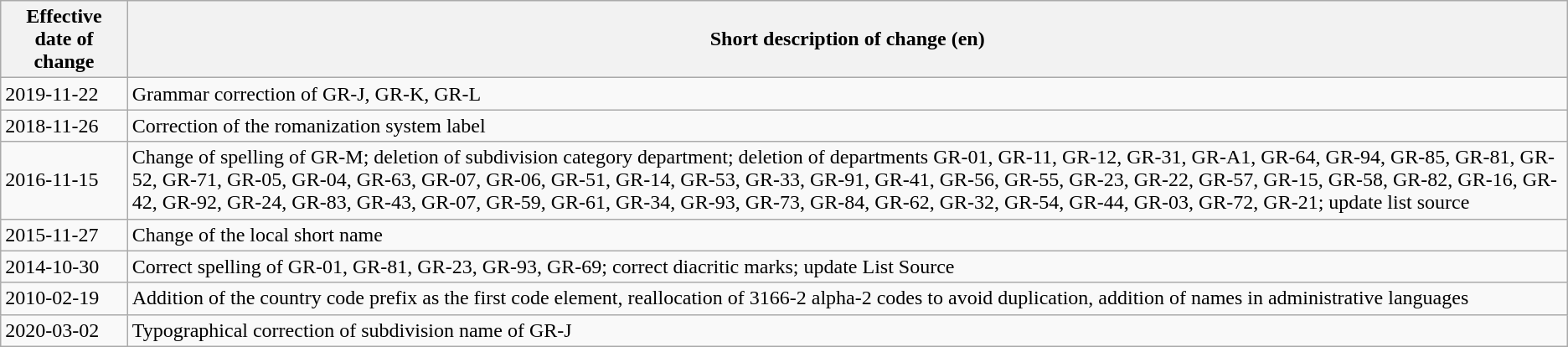<table class="wikitable">
<tr>
<th>Effective date of change</th>
<th>Short description of change (en)</th>
</tr>
<tr>
<td>2019-11-22</td>
<td>Grammar correction of GR-J, GR-K, GR-L</td>
</tr>
<tr>
<td>2018-11-26</td>
<td>Correction of the romanization system label</td>
</tr>
<tr>
<td>2016-11-15</td>
<td>Change of spelling of GR-M; deletion of subdivision category department; deletion of departments GR-01, GR-11, GR-12, GR-31, GR-A1, GR-64, GR-94, GR-85, GR-81, GR-52, GR-71, GR-05, GR-04, GR-63, GR-07, GR-06, GR-51, GR-14, GR-53, GR-33, GR-91, GR-41, GR-56, GR-55, GR-23, GR-22, GR-57, GR-15, GR-58, GR-82, GR-16, GR-42, GR-92, GR-24, GR-83, GR-43, GR-07, GR-59, GR-61, GR-34, GR-93, GR-73, GR-84, GR-62, GR-32, GR-54, GR-44, GR-03, GR-72, GR-21; update list source</td>
</tr>
<tr>
<td>2015-11-27</td>
<td>Change of the local short name</td>
</tr>
<tr>
<td>2014-10-30</td>
<td>Correct spelling of GR-01, GR-81, GR-23, GR-93, GR-69; correct diacritic marks; update List Source</td>
</tr>
<tr>
<td>2010-02-19</td>
<td>Addition of the country code prefix as the first code element, reallocation of 3166-2 alpha-2 codes to avoid duplication, addition of names in administrative languages</td>
</tr>
<tr>
<td>2020-03-02</td>
<td>Typographical correction of subdivision name of GR-J</td>
</tr>
</table>
